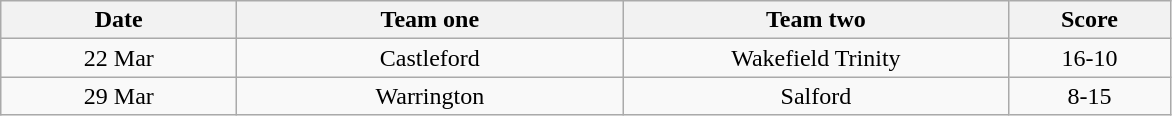<table class="wikitable" style="text-align: center">
<tr>
<th width=150>Date</th>
<th width=250>Team one</th>
<th width=250>Team two</th>
<th width=100>Score</th>
</tr>
<tr>
<td>22 Mar</td>
<td>Castleford</td>
<td>Wakefield Trinity</td>
<td>16-10</td>
</tr>
<tr>
<td>29 Mar</td>
<td>Warrington</td>
<td>Salford</td>
<td>8-15</td>
</tr>
</table>
